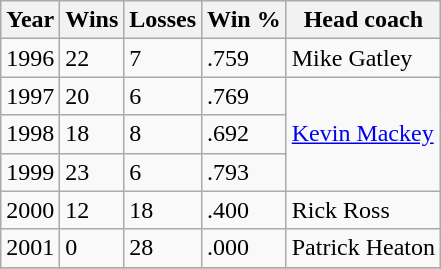<table class="wikitable">
<tr>
<th>Year</th>
<th>Wins</th>
<th>Losses</th>
<th>Win %</th>
<th>Head coach</th>
</tr>
<tr>
<td>1996</td>
<td>22</td>
<td>7</td>
<td>.759</td>
<td>Mike Gatley</td>
</tr>
<tr>
<td>1997</td>
<td>20</td>
<td>6</td>
<td>.769</td>
<td rowspan="3"><a href='#'>Kevin Mackey</a></td>
</tr>
<tr>
<td>1998</td>
<td>18</td>
<td>8</td>
<td>.692</td>
</tr>
<tr>
<td>1999</td>
<td>23</td>
<td>6</td>
<td>.793</td>
</tr>
<tr>
<td>2000</td>
<td>12</td>
<td>18</td>
<td>.400</td>
<td>Rick Ross</td>
</tr>
<tr>
<td>2001</td>
<td>0</td>
<td>28</td>
<td>.000</td>
<td>Patrick Heaton</td>
</tr>
<tr>
</tr>
</table>
